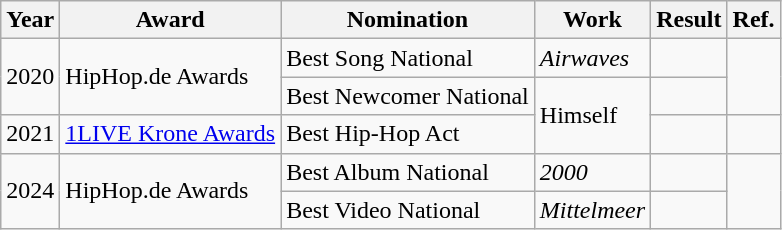<table class="wikitable">
<tr>
<th>Year</th>
<th>Award</th>
<th>Nomination</th>
<th>Work</th>
<th>Result</th>
<th>Ref.</th>
</tr>
<tr>
<td rowspan="2">2020</td>
<td rowspan="2">HipHop.de Awards</td>
<td>Best Song National</td>
<td><em>Airwaves</em></td>
<td></td>
<td rowspan="2"></td>
</tr>
<tr>
<td>Best Newcomer National</td>
<td rowspan="2">Himself</td>
<td></td>
</tr>
<tr>
<td>2021</td>
<td><a href='#'>1LIVE Krone Awards</a></td>
<td>Best Hip-Hop Act</td>
<td></td>
<td></td>
</tr>
<tr>
<td rowspan="2">2024</td>
<td rowspan="2">HipHop.de Awards</td>
<td>Best Album National</td>
<td><em>2000</em></td>
<td></td>
<td rowspan="2"></td>
</tr>
<tr>
<td>Best Video National</td>
<td><em>Mittelmeer</em></td>
<td></td>
</tr>
</table>
